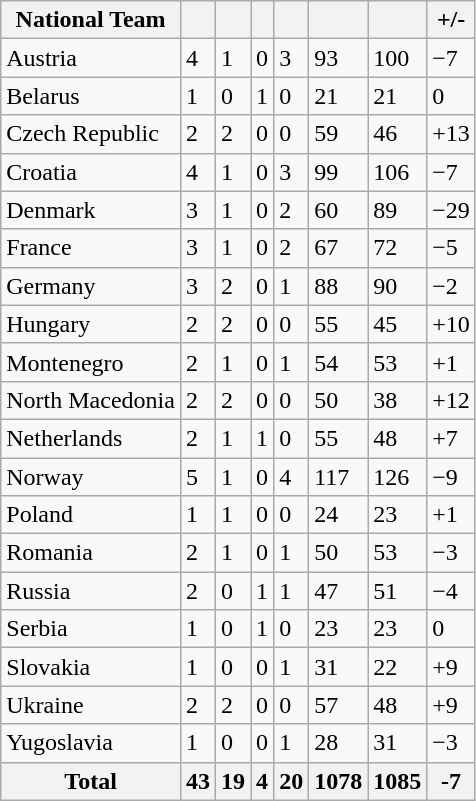<table class="wikitable" style="text-align: left;">
<tr>
<th>National Team</th>
<th></th>
<th></th>
<th></th>
<th></th>
<th></th>
<th></th>
<th>+/-</th>
</tr>
<tr>
<td> Austria</td>
<td>4</td>
<td>1</td>
<td>0</td>
<td>3</td>
<td>93</td>
<td>100</td>
<td>−7</td>
</tr>
<tr>
<td> Belarus</td>
<td>1</td>
<td>0</td>
<td>1</td>
<td>0</td>
<td>21</td>
<td>21</td>
<td>0</td>
</tr>
<tr>
<td> Czech Republic</td>
<td>2</td>
<td>2</td>
<td>0</td>
<td>0</td>
<td>59</td>
<td>46</td>
<td>+13</td>
</tr>
<tr>
<td> Croatia</td>
<td>4</td>
<td>1</td>
<td>0</td>
<td>3</td>
<td>99</td>
<td>106</td>
<td>−7</td>
</tr>
<tr>
<td> Denmark</td>
<td>3</td>
<td>1</td>
<td>0</td>
<td>2</td>
<td>60</td>
<td>89</td>
<td>−29</td>
</tr>
<tr>
<td> France</td>
<td>3</td>
<td>1</td>
<td>0</td>
<td>2</td>
<td>67</td>
<td>72</td>
<td>−5</td>
</tr>
<tr>
<td> Germany</td>
<td>3</td>
<td>2</td>
<td>0</td>
<td>1</td>
<td>88</td>
<td>90</td>
<td>−2</td>
</tr>
<tr>
<td> Hungary</td>
<td>2</td>
<td>2</td>
<td>0</td>
<td>0</td>
<td>55</td>
<td>45</td>
<td>+10</td>
</tr>
<tr>
<td> Montenegro</td>
<td>2</td>
<td>1</td>
<td>0</td>
<td>1</td>
<td>54</td>
<td>53</td>
<td>+1</td>
</tr>
<tr>
<td> North Macedonia</td>
<td>2</td>
<td>2</td>
<td>0</td>
<td>0</td>
<td>50</td>
<td>38</td>
<td>+12</td>
</tr>
<tr>
<td> Netherlands</td>
<td>2</td>
<td>1</td>
<td>1</td>
<td>0</td>
<td>55</td>
<td>48</td>
<td>+7</td>
</tr>
<tr>
<td> Norway</td>
<td>5</td>
<td>1</td>
<td>0</td>
<td>4</td>
<td>117</td>
<td>126</td>
<td>−9</td>
</tr>
<tr>
<td> Poland</td>
<td>1</td>
<td>1</td>
<td>0</td>
<td>0</td>
<td>24</td>
<td>23</td>
<td>+1</td>
</tr>
<tr>
<td> Romania</td>
<td>2</td>
<td>1</td>
<td>0</td>
<td>1</td>
<td>50</td>
<td>53</td>
<td>−3</td>
</tr>
<tr>
<td> Russia</td>
<td>2</td>
<td>0</td>
<td>1</td>
<td>1</td>
<td>47</td>
<td>51</td>
<td>−4</td>
</tr>
<tr>
<td> Serbia</td>
<td>1</td>
<td>0</td>
<td>1</td>
<td>0</td>
<td>23</td>
<td>23</td>
<td>0</td>
</tr>
<tr>
<td> Slovakia</td>
<td>1</td>
<td>0</td>
<td>0</td>
<td>1</td>
<td>31</td>
<td>22</td>
<td>+9</td>
</tr>
<tr>
<td> Ukraine</td>
<td>2</td>
<td>2</td>
<td>0</td>
<td>0</td>
<td>57</td>
<td>48</td>
<td>+9</td>
</tr>
<tr>
<td> Yugoslavia</td>
<td>1</td>
<td>0</td>
<td>0</td>
<td>1</td>
<td>28</td>
<td>31</td>
<td>−3</td>
</tr>
<tr>
<th>Total</th>
<th>43</th>
<th>19</th>
<th>4</th>
<th>20</th>
<th>1078</th>
<th>1085</th>
<th>-7</th>
</tr>
</table>
